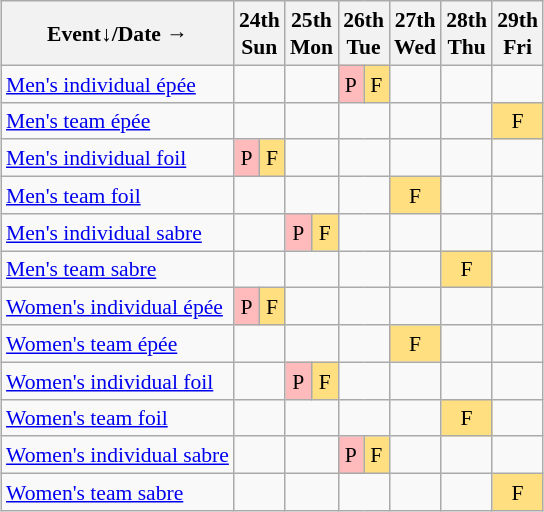<table class="wikitable" style="margin:0.5em auto; font-size:90%; line-height:1.25em; text-align:center;">
<tr>
<th>Event↓/Date →</th>
<th colspan=2>24th<br>Sun</th>
<th colspan=2>25th<br>Mon</th>
<th colspan=2>26th<br>Tue</th>
<th>27th<br>Wed</th>
<th>28th<br>Thu</th>
<th>29th<br>Fri</th>
</tr>
<tr>
<td style="text-align:left;"><a href='#'>Men's individual épée</a></td>
<td colspan=2></td>
<td colspan=2></td>
<td bgcolor="#FFBBBB">P</td>
<td bgcolor="#FFDF80">F</td>
<td></td>
<td></td>
<td></td>
</tr>
<tr>
<td style="text-align:left;"><a href='#'>Men's team épée</a></td>
<td colspan=2></td>
<td colspan=2></td>
<td colspan=2></td>
<td></td>
<td></td>
<td bgcolor="#FFDF80">F</td>
</tr>
<tr>
<td style="text-align:left;"><a href='#'>Men's individual foil</a></td>
<td bgcolor="#FFBBBB">P</td>
<td bgcolor="#FFDF80">F</td>
<td colspan=2></td>
<td colspan=2></td>
<td></td>
<td></td>
<td></td>
</tr>
<tr>
<td style="text-align:left;"><a href='#'>Men's team foil</a></td>
<td colspan=2></td>
<td colspan=2></td>
<td colspan=2></td>
<td bgcolor="#FFDF80">F</td>
<td></td>
<td></td>
</tr>
<tr>
<td style="text-align:left;"><a href='#'>Men's individual sabre</a></td>
<td colspan=2></td>
<td bgcolor="#FFBBBB">P</td>
<td bgcolor="#FFDF80">F</td>
<td colspan=2></td>
<td></td>
<td></td>
<td></td>
</tr>
<tr>
<td style="text-align:left;"><a href='#'>Men's team sabre</a></td>
<td colspan=2></td>
<td colspan=2></td>
<td colspan=2></td>
<td></td>
<td bgcolor="#FFDF80">F</td>
<td></td>
</tr>
<tr>
<td style="text-align:left;"><a href='#'>Women's individual épée</a></td>
<td bgcolor="#FFBBBB">P</td>
<td bgcolor="#FFDF80">F</td>
<td colspan=2></td>
<td colspan=2></td>
<td></td>
<td></td>
<td></td>
</tr>
<tr>
<td style="text-align:left;"><a href='#'>Women's team épée</a></td>
<td colspan=2></td>
<td colspan=2></td>
<td colspan=2></td>
<td bgcolor="#FFDF80">F</td>
<td></td>
<td></td>
</tr>
<tr>
<td style="text-align:left;"><a href='#'>Women's individual foil</a></td>
<td colspan=2></td>
<td bgcolor="#FFBBBB">P</td>
<td bgcolor="#FFDF80">F</td>
<td colspan=2></td>
<td></td>
<td></td>
<td></td>
</tr>
<tr>
<td style="text-align:left;"><a href='#'>Women's team foil</a></td>
<td colspan=2></td>
<td colspan=2></td>
<td colspan=2></td>
<td></td>
<td bgcolor="#FFDF80">F</td>
<td></td>
</tr>
<tr>
<td style="text-align:left;"><a href='#'>Women's individual sabre</a></td>
<td colspan=2></td>
<td colspan=2></td>
<td bgcolor="#FFBBBB">P</td>
<td bgcolor="#FFDF80">F</td>
<td></td>
<td></td>
<td></td>
</tr>
<tr>
<td style="text-align:left;"><a href='#'>Women's team sabre</a></td>
<td colspan=2></td>
<td colspan=2></td>
<td colspan=2></td>
<td></td>
<td></td>
<td bgcolor="#FFDF80">F</td>
</tr>
</table>
